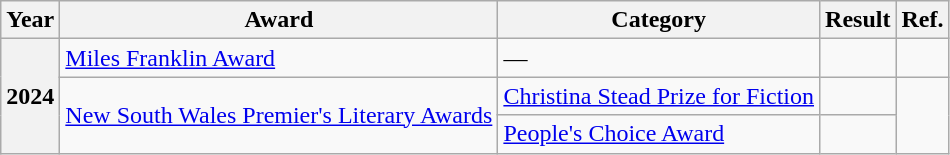<table class="wikitable sortable">
<tr>
<th>Year</th>
<th>Award</th>
<th>Category</th>
<th>Result</th>
<th>Ref.</th>
</tr>
<tr>
<th rowspan="3">2024</th>
<td><a href='#'>Miles Franklin Award</a></td>
<td>—</td>
<td></td>
<td></td>
</tr>
<tr>
<td rowspan="2"><a href='#'>New South Wales Premier's Literary Awards</a></td>
<td><a href='#'>Christina Stead Prize for Fiction</a></td>
<td></td>
<td rowspan="2"></td>
</tr>
<tr>
<td><a href='#'>People's Choice Award</a></td>
<td></td>
</tr>
</table>
